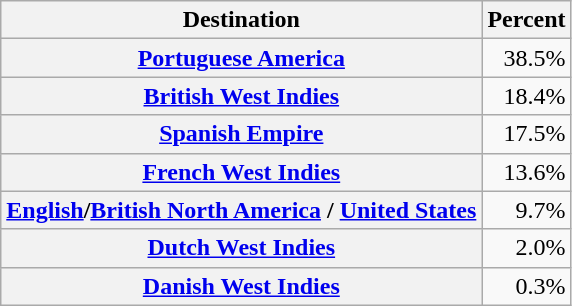<table class="wikitable sortable" style="text-align:right;">
<tr>
<th scope="col">Destination</th>
<th scope="col">Percent</th>
</tr>
<tr>
<th scope="row"><a href='#'>Portuguese America</a></th>
<td>38.5%</td>
</tr>
<tr>
<th scope="row"><a href='#'>British West Indies</a></th>
<td>18.4%</td>
</tr>
<tr>
<th scope="row"><a href='#'>Spanish Empire</a></th>
<td>17.5%</td>
</tr>
<tr>
<th scope="row"><a href='#'>French West Indies</a></th>
<td>13.6%</td>
</tr>
<tr>
<th scope="row"><a href='#'>English</a>/<a href='#'>British North America</a> / <a href='#'>United States</a></th>
<td>9.7%</td>
</tr>
<tr>
<th scope="row"><a href='#'>Dutch West Indies</a></th>
<td>2.0%</td>
</tr>
<tr>
<th scope="row"><a href='#'>Danish West Indies</a></th>
<td>0.3%</td>
</tr>
</table>
